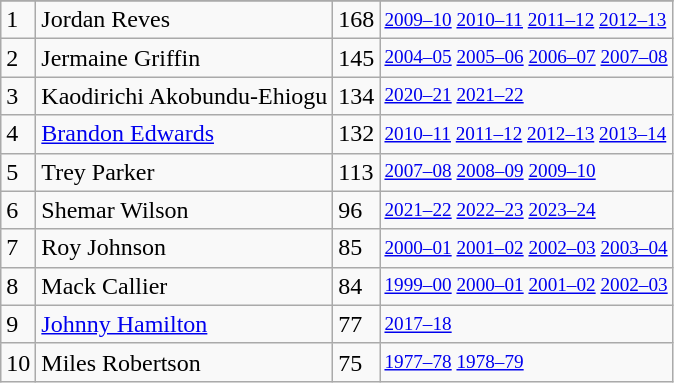<table class="wikitable">
<tr>
</tr>
<tr>
<td>1</td>
<td>Jordan Reves</td>
<td>168</td>
<td style="font-size:80%;"><a href='#'>2009–10</a> <a href='#'>2010–11</a> <a href='#'>2011–12</a> <a href='#'>2012–13</a></td>
</tr>
<tr>
<td>2</td>
<td>Jermaine Griffin</td>
<td>145</td>
<td style="font-size:80%;"><a href='#'>2004–05</a> <a href='#'>2005–06</a> <a href='#'>2006–07</a> <a href='#'>2007–08</a></td>
</tr>
<tr>
<td>3</td>
<td>Kaodirichi Akobundu-Ehiogu</td>
<td>134</td>
<td style="font-size:80%;"><a href='#'>2020–21</a> <a href='#'>2021–22</a></td>
</tr>
<tr>
<td>4</td>
<td><a href='#'>Brandon Edwards</a></td>
<td>132</td>
<td style="font-size:80%;"><a href='#'>2010–11</a> <a href='#'>2011–12</a> <a href='#'>2012–13</a> <a href='#'>2013–14</a></td>
</tr>
<tr>
<td>5</td>
<td>Trey Parker</td>
<td>113</td>
<td style="font-size:80%;"><a href='#'>2007–08</a> <a href='#'>2008–09</a> <a href='#'>2009–10</a></td>
</tr>
<tr>
<td>6</td>
<td>Shemar Wilson</td>
<td>96</td>
<td style="font-size:80%;"><a href='#'>2021–22</a> <a href='#'>2022–23</a> <a href='#'>2023–24</a></td>
</tr>
<tr>
<td>7</td>
<td>Roy Johnson</td>
<td>85</td>
<td style="font-size:80%;"><a href='#'>2000–01</a> <a href='#'>2001–02</a> <a href='#'>2002–03</a> <a href='#'>2003–04</a></td>
</tr>
<tr>
<td>8</td>
<td>Mack Callier</td>
<td>84</td>
<td style="font-size:80%;"><a href='#'>1999–00</a> <a href='#'>2000–01</a> <a href='#'>2001–02</a> <a href='#'>2002–03</a></td>
</tr>
<tr>
<td>9</td>
<td><a href='#'>Johnny Hamilton</a></td>
<td>77</td>
<td style="font-size:80%;"><a href='#'>2017–18</a></td>
</tr>
<tr>
<td>10</td>
<td>Miles Robertson</td>
<td>75</td>
<td style="font-size:80%;"><a href='#'>1977–78</a> <a href='#'>1978–79</a></td>
</tr>
</table>
